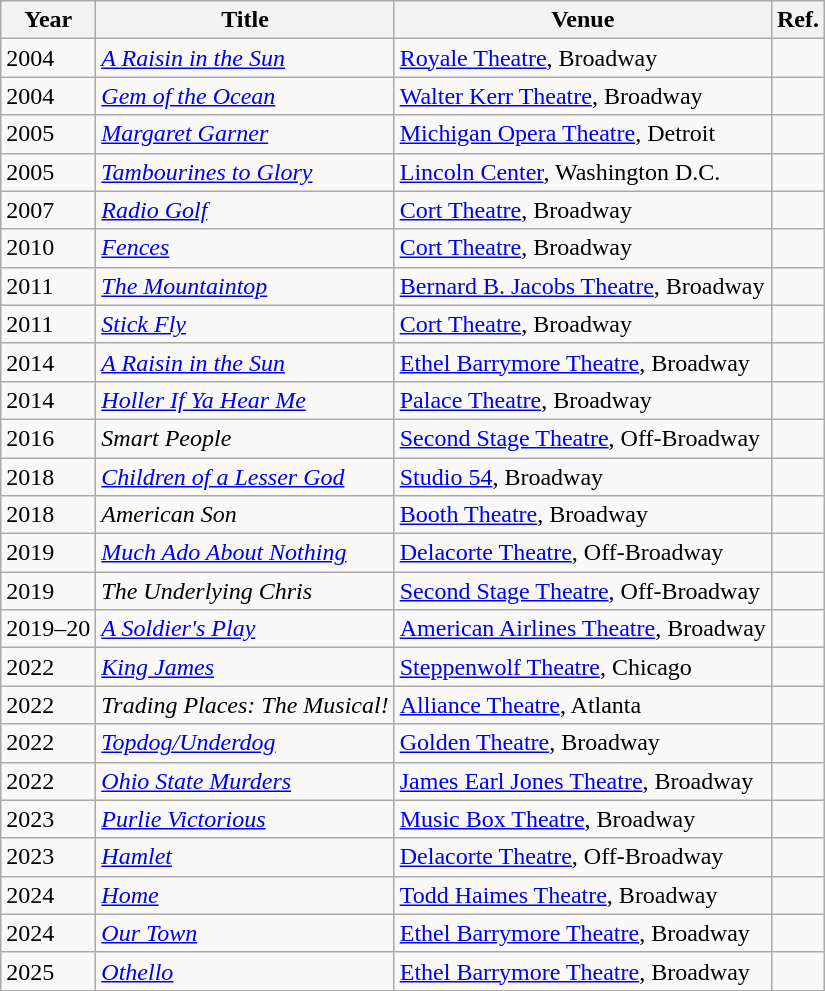<table class="wikitable">
<tr>
<th>Year</th>
<th>Title</th>
<th>Venue</th>
<th class="unsortable">Ref.</th>
</tr>
<tr>
<td>2004</td>
<td><em><a href='#'>A Raisin in the Sun</a></em></td>
<td><a href='#'>Royale Theatre</a>, Broadway</td>
<td></td>
</tr>
<tr>
<td>2004</td>
<td><em><a href='#'>Gem of the Ocean</a></em></td>
<td><a href='#'>Walter Kerr Theatre</a>, Broadway</td>
<td></td>
</tr>
<tr>
<td>2005</td>
<td><em><a href='#'>Margaret Garner</a></em></td>
<td><a href='#'>Michigan Opera Theatre</a>, Detroit</td>
<td></td>
</tr>
<tr>
<td>2005</td>
<td><em><a href='#'>Tambourines to Glory</a></em></td>
<td><a href='#'>Lincoln Center</a>, Washington D.C.</td>
<td></td>
</tr>
<tr>
<td>2007</td>
<td><em><a href='#'>Radio Golf</a></em></td>
<td><a href='#'>Cort Theatre</a>, Broadway</td>
<td></td>
</tr>
<tr>
<td>2010</td>
<td><em><a href='#'>Fences</a></em></td>
<td><a href='#'>Cort Theatre</a>, Broadway</td>
<td></td>
</tr>
<tr>
<td>2011</td>
<td><em><a href='#'>The Mountaintop</a></em></td>
<td><a href='#'>Bernard B. Jacobs Theatre</a>, Broadway</td>
<td></td>
</tr>
<tr>
<td>2011</td>
<td><em><a href='#'>Stick Fly</a></em></td>
<td><a href='#'>Cort Theatre</a>, Broadway</td>
<td></td>
</tr>
<tr>
<td>2014</td>
<td><em><a href='#'>A Raisin in the Sun</a></em></td>
<td><a href='#'>Ethel Barrymore Theatre</a>, Broadway</td>
<td></td>
</tr>
<tr>
<td>2014</td>
<td><em><a href='#'>Holler If Ya Hear Me</a></em></td>
<td><a href='#'>Palace Theatre</a>, Broadway</td>
<td></td>
</tr>
<tr>
<td>2016</td>
<td><em>Smart People</em></td>
<td><a href='#'>Second Stage Theatre</a>, Off-Broadway</td>
<td></td>
</tr>
<tr>
<td>2018</td>
<td><em><a href='#'>Children of a Lesser God</a></em></td>
<td><a href='#'>Studio 54</a>, Broadway</td>
<td></td>
</tr>
<tr>
<td>2018</td>
<td><em>American Son</em></td>
<td><a href='#'>Booth Theatre</a>, Broadway</td>
<td></td>
</tr>
<tr>
<td>2019</td>
<td><em><a href='#'>Much Ado About Nothing</a></em></td>
<td><a href='#'>Delacorte Theatre</a>, Off-Broadway</td>
<td></td>
</tr>
<tr>
<td>2019</td>
<td><em>The Underlying Chris</em></td>
<td><a href='#'>Second Stage Theatre</a>, Off-Broadway</td>
<td></td>
</tr>
<tr>
<td>2019–20</td>
<td><em><a href='#'>A Soldier's Play</a></em></td>
<td><a href='#'>American Airlines Theatre</a>, Broadway</td>
<td></td>
</tr>
<tr>
<td>2022</td>
<td><em><a href='#'>King James</a></em></td>
<td><a href='#'>Steppenwolf Theatre</a>, Chicago</td>
<td></td>
</tr>
<tr>
<td>2022</td>
<td><em>Trading Places: The Musical!</em></td>
<td><a href='#'>Alliance Theatre</a>, Atlanta</td>
<td></td>
</tr>
<tr>
<td>2022</td>
<td><em><a href='#'>Topdog/Underdog</a></em></td>
<td><a href='#'>Golden Theatre</a>, Broadway</td>
<td></td>
</tr>
<tr>
<td>2022</td>
<td><em><a href='#'>Ohio State Murders</a></em></td>
<td><a href='#'>James Earl Jones Theatre</a>, Broadway</td>
<td></td>
</tr>
<tr>
<td>2023</td>
<td><em><a href='#'>Purlie Victorious</a></em></td>
<td><a href='#'>Music Box Theatre</a>, Broadway</td>
<td></td>
</tr>
<tr>
<td>2023</td>
<td><em><a href='#'>Hamlet</a></em></td>
<td><a href='#'>Delacorte Theatre</a>, Off-Broadway</td>
<td></td>
</tr>
<tr>
<td>2024</td>
<td><em><a href='#'>Home</a></em></td>
<td><a href='#'>Todd Haimes Theatre</a>, Broadway</td>
<td></td>
</tr>
<tr>
<td>2024</td>
<td><em><a href='#'>Our Town</a></em></td>
<td><a href='#'>Ethel Barrymore Theatre</a>, Broadway</td>
<td></td>
</tr>
<tr>
<td>2025</td>
<td><em><a href='#'>Othello</a></em></td>
<td><a href='#'>Ethel Barrymore Theatre</a>, Broadway</td>
<td></td>
</tr>
<tr>
</tr>
</table>
